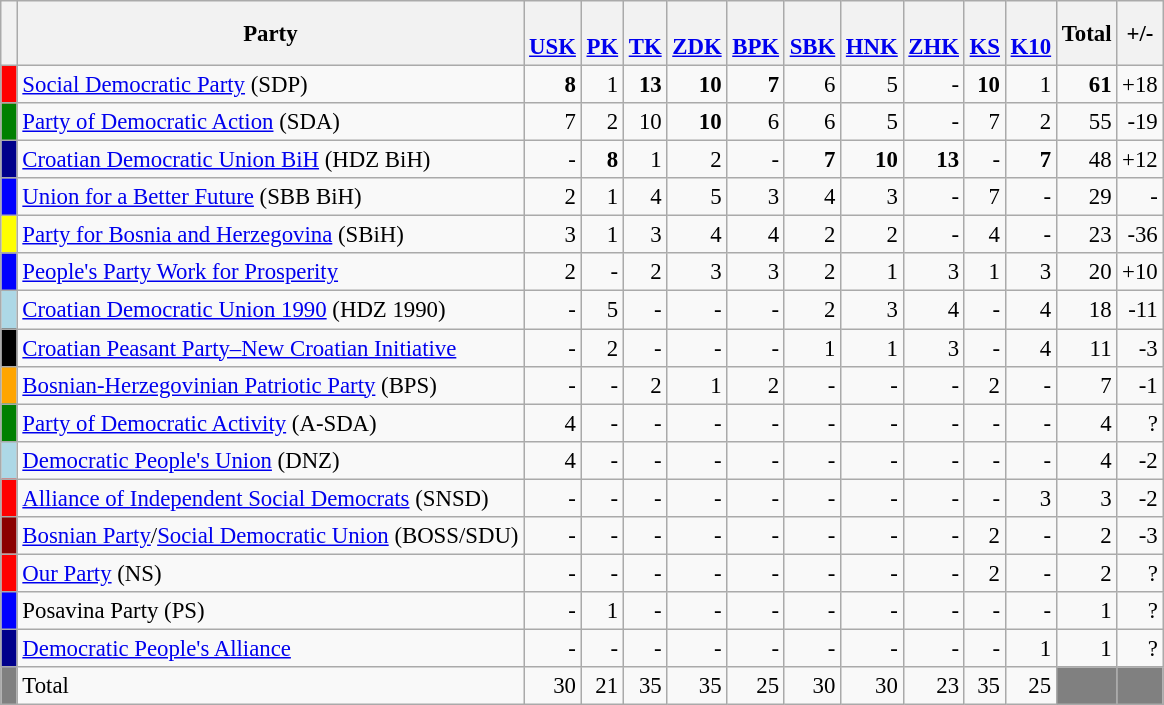<table class="wikitable" style="font-size: 95%">
<tr>
<th></th>
<th>Party</th>
<th><br><a href='#'>USK</a></th>
<th><br><a href='#'>PK</a></th>
<th><br><a href='#'>TK</a></th>
<th><br><a href='#'>ZDK</a></th>
<th><br><a href='#'>BPK</a></th>
<th><br><a href='#'>SBK</a></th>
<th><br><a href='#'>HNK</a></th>
<th><br><a href='#'>ZHK</a></th>
<th><br><a href='#'>KS</a></th>
<th><br><a href='#'>K10</a></th>
<th><strong>Total</strong></th>
<th><strong>+/-</strong></th>
</tr>
<tr>
<td bgcolor=red> </td>
<td><a href='#'>Social Democratic Party</a> (SDP)</td>
<td align=right><strong>8</strong></td>
<td align=right>1</td>
<td align=right><strong>13</strong></td>
<td align=right><strong>10</strong></td>
<td align=right><strong>7</strong></td>
<td align=right>6</td>
<td align=right>5</td>
<td align=right>-</td>
<td align=right><strong>10</strong></td>
<td align=right>1</td>
<td align=right><strong>61</strong></td>
<td align=right>+18</td>
</tr>
<tr>
<td bgcolor=green> </td>
<td><a href='#'>Party of Democratic Action</a> (SDA)</td>
<td align=right>7</td>
<td align=right>2</td>
<td align=right>10</td>
<td align=right><strong>10</strong></td>
<td align=right>6</td>
<td align=right>6</td>
<td align=right>5</td>
<td align=right>-</td>
<td align=right>7</td>
<td align=right>2</td>
<td align=right>55</td>
<td align=right>-19</td>
</tr>
<tr>
<td bgcolor=darkblue> </td>
<td><a href='#'>Croatian Democratic Union BiH</a> (HDZ BiH)</td>
<td align=right>-</td>
<td align=right><strong>8</strong></td>
<td align=right>1</td>
<td align=right>2</td>
<td align=right>-</td>
<td align=right><strong>7</strong></td>
<td align=right><strong>10</strong></td>
<td align=right><strong>13</strong></td>
<td align=right>-</td>
<td align=right><strong>7</strong></td>
<td align=right>48</td>
<td align=right>+12</td>
</tr>
<tr>
<td bgcolor=blue> </td>
<td><a href='#'>Union for a Better Future</a> (SBB BiH)</td>
<td align=right>2</td>
<td align=right>1</td>
<td align=right>4</td>
<td align=right>5</td>
<td align=right>3</td>
<td align=right>4</td>
<td align=right>3</td>
<td align=right>-</td>
<td align=right>7</td>
<td align=right>-</td>
<td align=right>29</td>
<td align=right>-</td>
</tr>
<tr>
<td bgcolor=yellow> </td>
<td><a href='#'>Party for Bosnia and Herzegovina</a> (SBiH)</td>
<td align=right>3</td>
<td align=right>1</td>
<td align=right>3</td>
<td align=right>4</td>
<td align=right>4</td>
<td align=right>2</td>
<td align=right>2</td>
<td align=right>-</td>
<td align=right>4</td>
<td align=right>-</td>
<td align=right>23</td>
<td align=right>-36</td>
</tr>
<tr>
<td bgcolor=blue> </td>
<td><a href='#'>People's Party Work for Prosperity</a></td>
<td align=right>2</td>
<td align=right>-</td>
<td align=right>2</td>
<td align=right>3</td>
<td align=right>3</td>
<td align=right>2</td>
<td align=right>1</td>
<td align=right>3</td>
<td align=right>1</td>
<td align=right>3</td>
<td align=right>20</td>
<td align=right>+10</td>
</tr>
<tr>
<td bgcolor=lightblue> </td>
<td><a href='#'>Croatian Democratic Union 1990</a> (HDZ 1990)</td>
<td align=right>-</td>
<td align=right>5</td>
<td align=right>-</td>
<td align=right>-</td>
<td align=right>-</td>
<td align=right>2</td>
<td align=right>3</td>
<td align=right>4</td>
<td align=right>-</td>
<td align=right>4</td>
<td align=right>18</td>
<td align=right>-11</td>
</tr>
<tr>
<td bgcolor=black> </td>
<td><a href='#'>Croatian Peasant Party–New Croatian Initiative</a></td>
<td align=right>-</td>
<td align=right>2</td>
<td align=right>-</td>
<td align=right>-</td>
<td align=right>-</td>
<td align=right>1</td>
<td align=right>1</td>
<td align=right>3</td>
<td align=right>-</td>
<td align=right>4</td>
<td align=right>11</td>
<td align=right>-3</td>
</tr>
<tr>
<td bgcolor=orange> </td>
<td><a href='#'>Bosnian-Herzegovinian Patriotic Party</a> (BPS)</td>
<td align=right>-</td>
<td align=right>-</td>
<td align=right>2</td>
<td align=right>1</td>
<td align=right>2</td>
<td align=right>-</td>
<td align=right>-</td>
<td align=right>-</td>
<td align=right>2</td>
<td align=right>-</td>
<td align=right>7</td>
<td align=right>-1</td>
</tr>
<tr>
<td bgcolor=green> </td>
<td><a href='#'>Party of Democratic Activity</a> (A-SDA)</td>
<td align=right>4</td>
<td align=right>-</td>
<td align=right>-</td>
<td align=right>-</td>
<td align=right>-</td>
<td align=right>-</td>
<td align=right>-</td>
<td align=right>-</td>
<td align=right>-</td>
<td align=right>-</td>
<td align=right>4</td>
<td align=right>?</td>
</tr>
<tr>
<td bgcolor=lightblue> </td>
<td><a href='#'>Democratic People's Union</a> (DNZ)</td>
<td align=right>4</td>
<td align=right>-</td>
<td align=right>-</td>
<td align=right>-</td>
<td align=right>-</td>
<td align=right>-</td>
<td align=right>-</td>
<td align=right>-</td>
<td align=right>-</td>
<td align=right>-</td>
<td align=right>4</td>
<td align=right>-2</td>
</tr>
<tr>
<td bgcolor=red> </td>
<td><a href='#'>Alliance of Independent Social Democrats</a> (SNSD)</td>
<td align=right>-</td>
<td align=right>-</td>
<td align=right>-</td>
<td align=right>-</td>
<td align=right>-</td>
<td align=right>-</td>
<td align=right>-</td>
<td align=right>-</td>
<td align=right>-</td>
<td align=right>3</td>
<td align=right>3</td>
<td align=right>-2</td>
</tr>
<tr>
<td bgcolor=darkred> </td>
<td><a href='#'>Bosnian Party</a>/<a href='#'>Social Democratic Union</a> (BOSS/SDU)</td>
<td align=right>-</td>
<td align=right>-</td>
<td align=right>-</td>
<td align=right>-</td>
<td align=right>-</td>
<td align=right>-</td>
<td align=right>-</td>
<td align=right>-</td>
<td align=right>2</td>
<td align=right>-</td>
<td align=right>2</td>
<td align=right>-3</td>
</tr>
<tr>
<td bgcolor=red> </td>
<td><a href='#'>Our Party</a> (NS)</td>
<td align=right>-</td>
<td align=right>-</td>
<td align=right>-</td>
<td align=right>-</td>
<td align=right>-</td>
<td align=right>-</td>
<td align=right>-</td>
<td align=right>-</td>
<td align=right>2</td>
<td align=right>-</td>
<td align=right>2</td>
<td align=right>?</td>
</tr>
<tr>
<td bgcolor=blue> </td>
<td>Posavina Party (PS)</td>
<td align=right>-</td>
<td align=right>1</td>
<td align=right>-</td>
<td align=right>-</td>
<td align=right>-</td>
<td align=right>-</td>
<td align=right>-</td>
<td align=right>-</td>
<td align=right>-</td>
<td align=right>-</td>
<td align=right>1</td>
<td align=right>?</td>
</tr>
<tr>
<td bgcolor=darkblue> </td>
<td><a href='#'>Democratic People's Alliance</a></td>
<td align=right>-</td>
<td align=right>-</td>
<td align=right>-</td>
<td align=right>-</td>
<td align=right>-</td>
<td align=right>-</td>
<td align=right>-</td>
<td align=right>-</td>
<td align=right>-</td>
<td align=right>1</td>
<td align=right>1</td>
<td align=right>?</td>
</tr>
<tr>
<td bgcolor=grey> </td>
<td>Total</td>
<td align=right>30</td>
<td align=right>21</td>
<td align=right>35</td>
<td align=right>35</td>
<td align=right>25</td>
<td align=right>30</td>
<td align=right>30</td>
<td align=right>23</td>
<td align=right>35</td>
<td align=right>25</td>
<td bgcolor=grey> </td>
<td bgcolor=grey> </td>
</tr>
</table>
